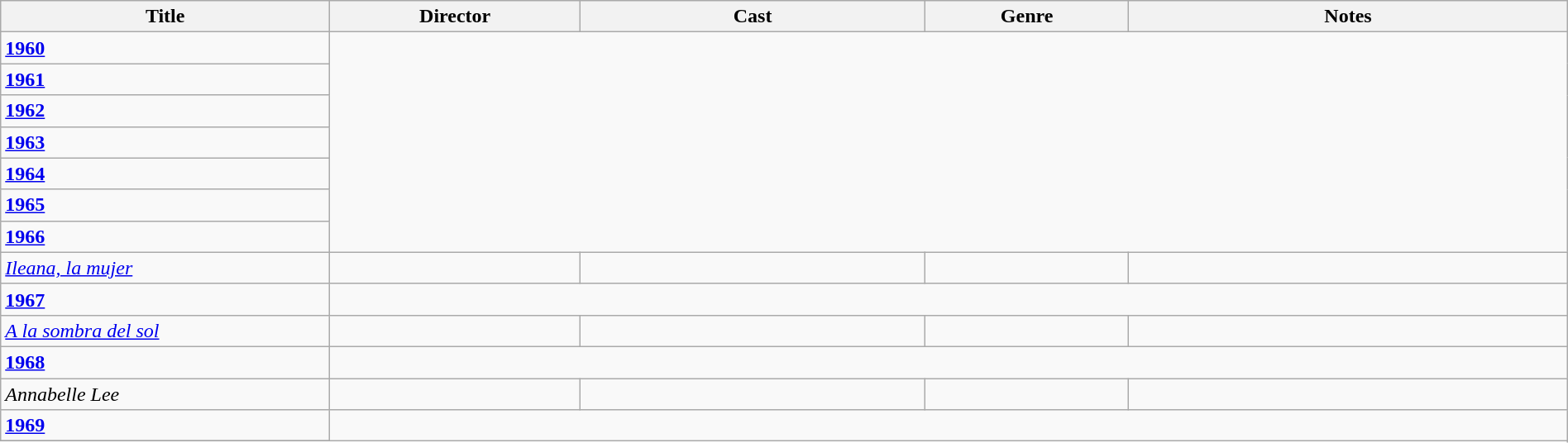<table class="wikitable" width= "100%">
<tr>
<th width=21%>Title</th>
<th width=16%>Director</th>
<th width=22%>Cast</th>
<th width=13%>Genre</th>
<th width=28%>Notes</th>
</tr>
<tr>
<td><strong><a href='#'>1960</a></strong></td>
</tr>
<tr>
<td><strong><a href='#'>1961</a></strong></td>
</tr>
<tr>
<td><strong><a href='#'>1962</a></strong></td>
</tr>
<tr>
<td><strong><a href='#'>1963</a></strong></td>
</tr>
<tr>
<td><strong><a href='#'>1964</a></strong></td>
</tr>
<tr>
<td><strong><a href='#'>1965</a></strong></td>
</tr>
<tr>
<td><strong><a href='#'>1966</a></strong></td>
</tr>
<tr>
<td><em><a href='#'>Ileana, la mujer</a></em></td>
<td></td>
<td></td>
<td></td>
<td></td>
</tr>
<tr>
<td><strong><a href='#'>1967</a></strong></td>
</tr>
<tr>
<td><em><a href='#'>A la sombra del sol</a></em></td>
<td></td>
<td></td>
<td></td>
<td></td>
</tr>
<tr>
<td><strong><a href='#'>1968</a></strong></td>
</tr>
<tr>
<td><em>Annabelle Lee</em></td>
<td></td>
<td></td>
<td></td>
<td></td>
</tr>
<tr>
<td><strong><a href='#'>1969</a></strong></td>
</tr>
<tr>
</tr>
</table>
